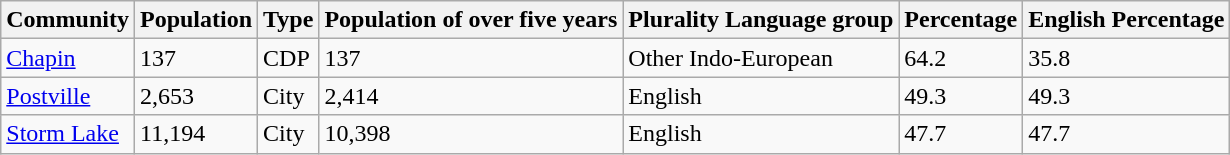<table class="wikitable sortable">
<tr>
<th>Community</th>
<th>Population</th>
<th>Type</th>
<th>Population of over five years</th>
<th>Plurality Language group</th>
<th>Percentage</th>
<th>English Percentage</th>
</tr>
<tr>
<td><a href='#'>Chapin</a></td>
<td>137</td>
<td>CDP</td>
<td>137</td>
<td>Other Indo-European</td>
<td>64.2</td>
<td>35.8</td>
</tr>
<tr>
<td><a href='#'>Postville</a></td>
<td>2,653</td>
<td>City</td>
<td>2,414</td>
<td>English</td>
<td>49.3</td>
<td>49.3</td>
</tr>
<tr>
<td><a href='#'>Storm Lake</a></td>
<td>11,194</td>
<td>City</td>
<td>10,398</td>
<td>English</td>
<td>47.7</td>
<td>47.7</td>
</tr>
</table>
